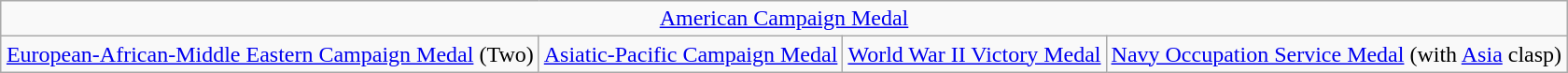<table class="wikitable" style="margin:1em auto; text-align:center;">
<tr>
<td colspan=4><a href='#'>American Campaign Medal</a></td>
</tr>
<tr>
<td><a href='#'>European-African-Middle Eastern Campaign Medal</a> (Two)</td>
<td><a href='#'>Asiatic-Pacific Campaign Medal</a></td>
<td><a href='#'>World War II Victory Medal</a></td>
<td><a href='#'>Navy Occupation Service Medal</a> (with <a href='#'>Asia</a> clasp)</td>
</tr>
</table>
